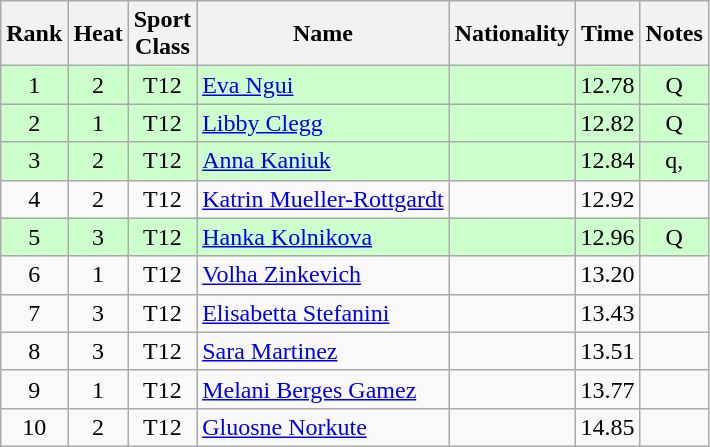<table class="wikitable sortable" style="text-align:center">
<tr>
<th>Rank</th>
<th>Heat</th>
<th>Sport<br>Class</th>
<th>Name</th>
<th>Nationality</th>
<th>Time</th>
<th>Notes</th>
</tr>
<tr bgcolor=ccffcc>
<td>1</td>
<td>2</td>
<td>T12</td>
<td align=left><a href='#'>Eva Ngui</a></td>
<td align=left></td>
<td>12.78</td>
<td>Q</td>
</tr>
<tr bgcolor=ccffcc>
<td>2</td>
<td>1</td>
<td>T12</td>
<td align=left><a href='#'>Libby Clegg</a></td>
<td align=left></td>
<td>12.82</td>
<td>Q</td>
</tr>
<tr bgcolor=ccffcc>
<td>3</td>
<td>2</td>
<td>T12</td>
<td align=left><a href='#'>Anna Kaniuk</a></td>
<td align=left></td>
<td>12.84</td>
<td>q, </td>
</tr>
<tr>
<td>4</td>
<td>2</td>
<td>T12</td>
<td align=left><a href='#'>Katrin Mueller-Rottgardt</a></td>
<td align=left></td>
<td>12.92</td>
<td></td>
</tr>
<tr bgcolor=ccffcc>
<td>5</td>
<td>3</td>
<td>T12</td>
<td align=left><a href='#'>Hanka Kolnikova</a></td>
<td align=left></td>
<td>12.96</td>
<td>Q</td>
</tr>
<tr>
<td>6</td>
<td>1</td>
<td>T12</td>
<td align=left><a href='#'>Volha Zinkevich</a></td>
<td align=left></td>
<td>13.20</td>
<td></td>
</tr>
<tr>
<td>7</td>
<td>3</td>
<td>T12</td>
<td align=left><a href='#'>Elisabetta Stefanini</a></td>
<td align=left></td>
<td>13.43</td>
<td></td>
</tr>
<tr>
<td>8</td>
<td>3</td>
<td>T12</td>
<td align=left><a href='#'>Sara Martinez</a></td>
<td align=left></td>
<td>13.51</td>
<td></td>
</tr>
<tr>
<td>9</td>
<td>1</td>
<td>T12</td>
<td align=left><a href='#'>Melani Berges Gamez</a></td>
<td align=left></td>
<td>13.77</td>
<td></td>
</tr>
<tr>
<td>10</td>
<td>2</td>
<td>T12</td>
<td align=left><a href='#'>Gluosne Norkute</a></td>
<td align=left></td>
<td>14.85</td>
<td></td>
</tr>
</table>
